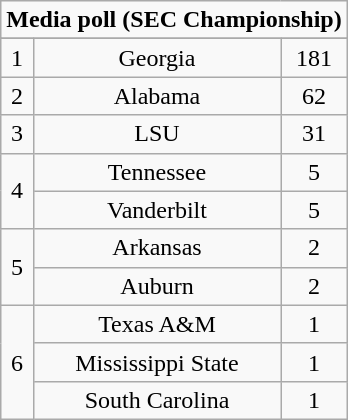<table class="wikitable">
<tr align="center">
<td align="center" Colspan="3"><strong>Media poll (SEC Championship)</strong></td>
</tr>
<tr align="center">
</tr>
<tr align="center">
<td>1</td>
<td>Georgia</td>
<td>181</td>
</tr>
<tr align="center">
<td>2</td>
<td>Alabama</td>
<td>62</td>
</tr>
<tr align="center">
<td>3</td>
<td>LSU</td>
<td>31</td>
</tr>
<tr align="center">
<td rowspan="2">4</td>
<td>Tennessee</td>
<td>5</td>
</tr>
<tr align="center">
<td>Vanderbilt</td>
<td>5</td>
</tr>
<tr align="center">
<td rowspan="2">5</td>
<td>Arkansas</td>
<td>2</td>
</tr>
<tr align="center">
<td>Auburn</td>
<td>2</td>
</tr>
<tr align="center">
<td rowspan="3">6</td>
<td>Texas A&M</td>
<td>1</td>
</tr>
<tr align="center">
<td>Mississippi State</td>
<td>1</td>
</tr>
<tr align="center">
<td>South Carolina</td>
<td>1</td>
</tr>
</table>
